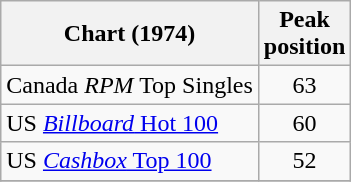<table class="wikitable">
<tr>
<th>Chart (1974)</th>
<th>Peak<br>position</th>
</tr>
<tr>
<td>Canada <em>RPM</em> Top Singles</td>
<td style="text-align:center;">63</td>
</tr>
<tr>
<td>US <a href='#'><em>Billboard</em> Hot 100</a></td>
<td style="text-align:center;">60</td>
</tr>
<tr>
<td>US <a href='#'><em>Cashbox</em> Top 100</a></td>
<td style="text-align:center;">52</td>
</tr>
<tr>
</tr>
</table>
